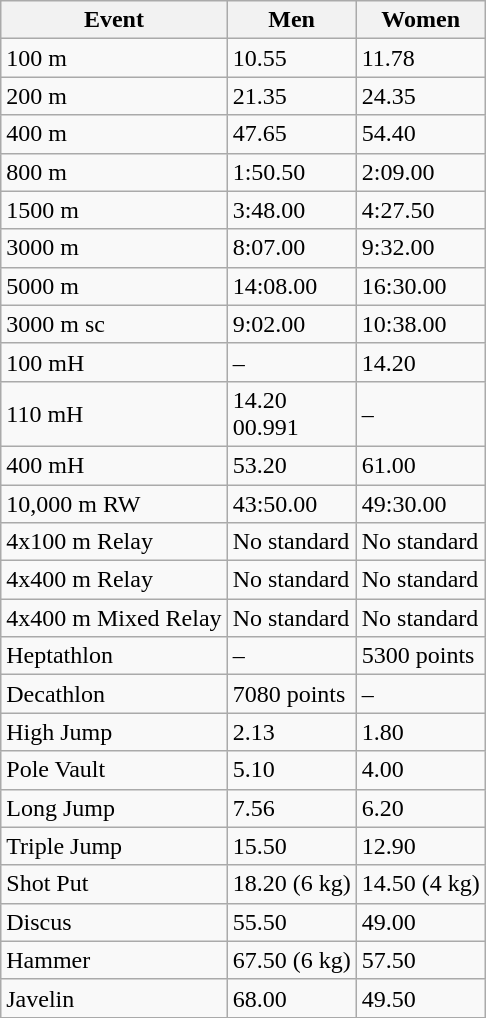<table class="wikitable">
<tr>
<th>Event</th>
<th>Men</th>
<th>Women</th>
</tr>
<tr>
<td>100 m</td>
<td>10.55</td>
<td>11.78</td>
</tr>
<tr>
<td>200 m</td>
<td>21.35</td>
<td>24.35</td>
</tr>
<tr>
<td>400 m</td>
<td>47.65</td>
<td>54.40</td>
</tr>
<tr>
<td>800 m</td>
<td>1:50.50</td>
<td>2:09.00</td>
</tr>
<tr>
<td>1500 m</td>
<td>3:48.00</td>
<td>4:27.50</td>
</tr>
<tr>
<td>3000 m</td>
<td>8:07.00</td>
<td>9:32.00</td>
</tr>
<tr>
<td>5000 m</td>
<td>14:08.00</td>
<td>16:30.00</td>
</tr>
<tr>
<td>3000 m sc</td>
<td>9:02.00</td>
<td>10:38.00</td>
</tr>
<tr>
<td>100 mH</td>
<td>–</td>
<td>14.20</td>
</tr>
<tr>
<td>110 mH</td>
<td>14.20 <br>00.991</td>
<td>–</td>
</tr>
<tr>
<td>400 mH</td>
<td>53.20</td>
<td>61.00</td>
</tr>
<tr>
<td>10,000 m RW</td>
<td>43:50.00</td>
<td>49:30.00</td>
</tr>
<tr>
<td>4x100 m Relay</td>
<td>No standard</td>
<td>No standard</td>
</tr>
<tr>
<td>4x400 m Relay</td>
<td>No standard</td>
<td>No standard</td>
</tr>
<tr>
<td>4x400 m Mixed Relay</td>
<td>No standard</td>
<td>No standard</td>
</tr>
<tr>
<td>Heptathlon</td>
<td>–</td>
<td>5300 points</td>
</tr>
<tr>
<td>Decathlon</td>
<td>7080 points</td>
<td>–</td>
</tr>
<tr>
<td>High Jump</td>
<td>2.13</td>
<td>1.80</td>
</tr>
<tr>
<td>Pole Vault</td>
<td>5.10</td>
<td>4.00</td>
</tr>
<tr>
<td>Long Jump</td>
<td>7.56</td>
<td>6.20</td>
</tr>
<tr>
<td>Triple Jump</td>
<td>15.50</td>
<td>12.90</td>
</tr>
<tr>
<td>Shot Put</td>
<td>18.20 (6 kg)</td>
<td>14.50 (4 kg)</td>
</tr>
<tr>
<td>Discus</td>
<td>55.50</td>
<td>49.00</td>
</tr>
<tr>
<td>Hammer</td>
<td>67.50 (6 kg)</td>
<td>57.50</td>
</tr>
<tr>
<td>Javelin</td>
<td>68.00</td>
<td>49.50</td>
</tr>
</table>
